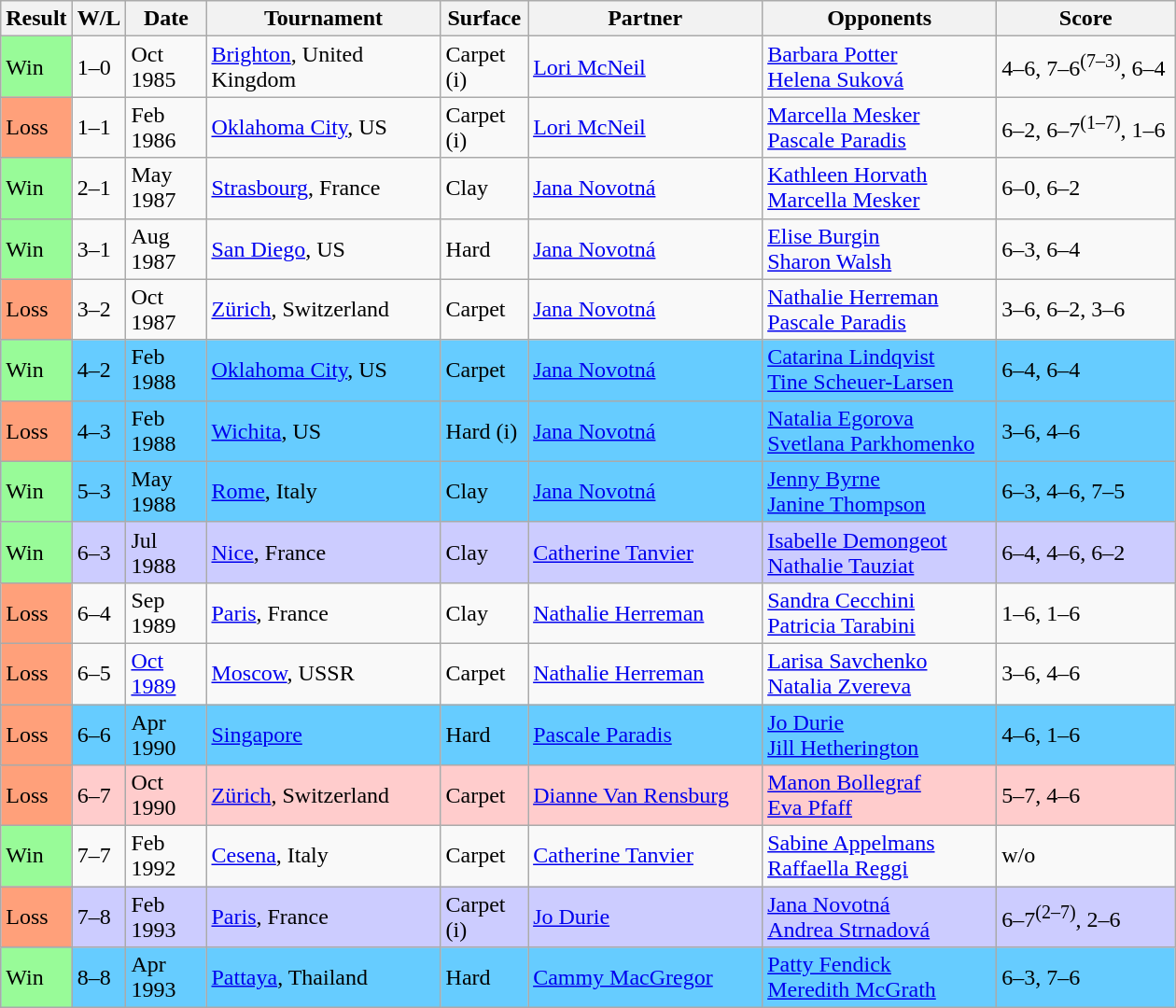<table class="sortable wikitable">
<tr>
<th>Result</th>
<th style="width:30px" class="unsortable">W/L</th>
<th style="width:50px">Date</th>
<th style="width:160px">Tournament</th>
<th style="width:55px">Surface</th>
<th style="width:160px">Partner</th>
<th style="width:160px">Opponents</th>
<th style="width:120px" class="unsortable">Score</th>
</tr>
<tr>
<td style="background:#98fb98;">Win</td>
<td>1–0</td>
<td>Oct 1985</td>
<td><a href='#'>Brighton</a>, United Kingdom</td>
<td>Carpet (i)</td>
<td> <a href='#'>Lori McNeil</a></td>
<td> <a href='#'>Barbara Potter</a> <br>  <a href='#'>Helena Suková</a></td>
<td>4–6, 7–6<sup>(7–3)</sup>, 6–4</td>
</tr>
<tr>
<td style="background:#ffa07a;">Loss</td>
<td>1–1</td>
<td>Feb 1986</td>
<td><a href='#'>Oklahoma City</a>, US</td>
<td>Carpet (i)</td>
<td> <a href='#'>Lori McNeil</a></td>
<td> <a href='#'>Marcella Mesker</a> <br>  <a href='#'>Pascale Paradis</a></td>
<td>6–2, 6–7<sup>(1–7)</sup>, 1–6</td>
</tr>
<tr>
<td style="background:#98fb98;">Win</td>
<td>2–1</td>
<td>May 1987</td>
<td><a href='#'>Strasbourg</a>, France</td>
<td>Clay</td>
<td> <a href='#'>Jana Novotná</a></td>
<td> <a href='#'>Kathleen Horvath</a> <br>  <a href='#'>Marcella Mesker</a></td>
<td>6–0, 6–2</td>
</tr>
<tr>
<td style="background:#98fb98;">Win</td>
<td>3–1</td>
<td>Aug 1987</td>
<td><a href='#'>San Diego</a>, US</td>
<td>Hard</td>
<td> <a href='#'>Jana Novotná</a></td>
<td> <a href='#'>Elise Burgin</a> <br>  <a href='#'>Sharon Walsh</a></td>
<td>6–3, 6–4</td>
</tr>
<tr>
<td style="background:#ffa07a;">Loss</td>
<td>3–2</td>
<td>Oct 1987</td>
<td><a href='#'>Zürich</a>, Switzerland</td>
<td>Carpet</td>
<td> <a href='#'>Jana Novotná</a></td>
<td> <a href='#'>Nathalie Herreman</a> <br>  <a href='#'>Pascale Paradis</a></td>
<td>3–6, 6–2, 3–6</td>
</tr>
<tr style="background:#6cf;">
<td style="background:#98fb98;">Win</td>
<td>4–2</td>
<td>Feb 1988</td>
<td><a href='#'>Oklahoma City</a>, US</td>
<td>Carpet</td>
<td> <a href='#'>Jana Novotná</a></td>
<td> <a href='#'>Catarina Lindqvist</a> <br>  <a href='#'>Tine Scheuer-Larsen</a></td>
<td>6–4, 6–4</td>
</tr>
<tr style="background:#6cf;">
<td style="background:#ffa07a;">Loss</td>
<td>4–3</td>
<td>Feb 1988</td>
<td><a href='#'>Wichita</a>, US</td>
<td>Hard (i)</td>
<td> <a href='#'>Jana Novotná</a></td>
<td> <a href='#'>Natalia Egorova</a> <br>  <a href='#'>Svetlana Parkhomenko</a></td>
<td>3–6, 4–6</td>
</tr>
<tr style="background:#6cf;">
<td style="background:#98fb98;">Win</td>
<td>5–3</td>
<td>May 1988</td>
<td><a href='#'>Rome</a>, Italy</td>
<td>Clay</td>
<td> <a href='#'>Jana Novotná</a></td>
<td> <a href='#'>Jenny Byrne</a> <br>  <a href='#'>Janine Thompson</a></td>
<td>6–3, 4–6, 7–5</td>
</tr>
<tr style="background:#ccf;">
<td style="background:#98fb98;">Win</td>
<td>6–3</td>
<td>Jul 1988</td>
<td><a href='#'>Nice</a>, France</td>
<td>Clay</td>
<td> <a href='#'>Catherine Tanvier</a></td>
<td> <a href='#'>Isabelle Demongeot</a> <br>  <a href='#'>Nathalie Tauziat</a></td>
<td>6–4, 4–6, 6–2</td>
</tr>
<tr>
<td style="background:#ffa07a;">Loss</td>
<td>6–4</td>
<td>Sep 1989</td>
<td><a href='#'>Paris</a>, France</td>
<td>Clay</td>
<td> <a href='#'>Nathalie Herreman</a></td>
<td> <a href='#'>Sandra Cecchini</a> <br>  <a href='#'>Patricia Tarabini</a></td>
<td>1–6, 1–6</td>
</tr>
<tr>
<td style="background:#ffa07a;">Loss</td>
<td>6–5</td>
<td><a href='#'>Oct 1989</a></td>
<td><a href='#'>Moscow</a>, USSR</td>
<td>Carpet</td>
<td> <a href='#'>Nathalie Herreman</a></td>
<td> <a href='#'>Larisa Savchenko</a> <br>  <a href='#'>Natalia Zvereva</a></td>
<td>3–6, 4–6</td>
</tr>
<tr style="background:#6cf;">
<td style="background:#ffa07a;">Loss</td>
<td>6–6</td>
<td>Apr 1990</td>
<td><a href='#'>Singapore</a></td>
<td>Hard</td>
<td> <a href='#'>Pascale Paradis</a></td>
<td> <a href='#'>Jo Durie</a> <br>  <a href='#'>Jill Hetherington</a></td>
<td>4–6, 1–6</td>
</tr>
<tr style="background:#fcc;">
<td style="background:#ffa07a;">Loss</td>
<td>6–7</td>
<td>Oct 1990</td>
<td><a href='#'>Zürich</a>, Switzerland</td>
<td>Carpet</td>
<td> <a href='#'>Dianne Van Rensburg</a></td>
<td> <a href='#'>Manon Bollegraf</a> <br>  <a href='#'>Eva Pfaff</a></td>
<td>5–7, 4–6</td>
</tr>
<tr bgcolor=>
<td style="background:#98fb98;">Win</td>
<td>7–7</td>
<td>Feb 1992</td>
<td><a href='#'>Cesena</a>, Italy</td>
<td>Carpet</td>
<td> <a href='#'>Catherine Tanvier</a></td>
<td> <a href='#'>Sabine Appelmans</a> <br>  <a href='#'>Raffaella Reggi</a></td>
<td>w/o</td>
</tr>
<tr style="background:#ccf;">
<td style="background:#ffa07a;">Loss</td>
<td>7–8</td>
<td>Feb 1993</td>
<td><a href='#'>Paris</a>, France</td>
<td>Carpet (i)</td>
<td> <a href='#'>Jo Durie</a></td>
<td> <a href='#'>Jana Novotná</a>  <br>  <a href='#'>Andrea Strnadová</a></td>
<td>6–7<sup>(2–7)</sup>, 2–6</td>
</tr>
<tr style="background:#6cf;">
<td style="background:#98fb98;">Win</td>
<td>8–8</td>
<td>Apr 1993</td>
<td><a href='#'>Pattaya</a>, Thailand</td>
<td>Hard</td>
<td> <a href='#'>Cammy MacGregor</a></td>
<td> <a href='#'>Patty Fendick</a> <br>  <a href='#'>Meredith McGrath</a></td>
<td>6–3, 7–6</td>
</tr>
</table>
